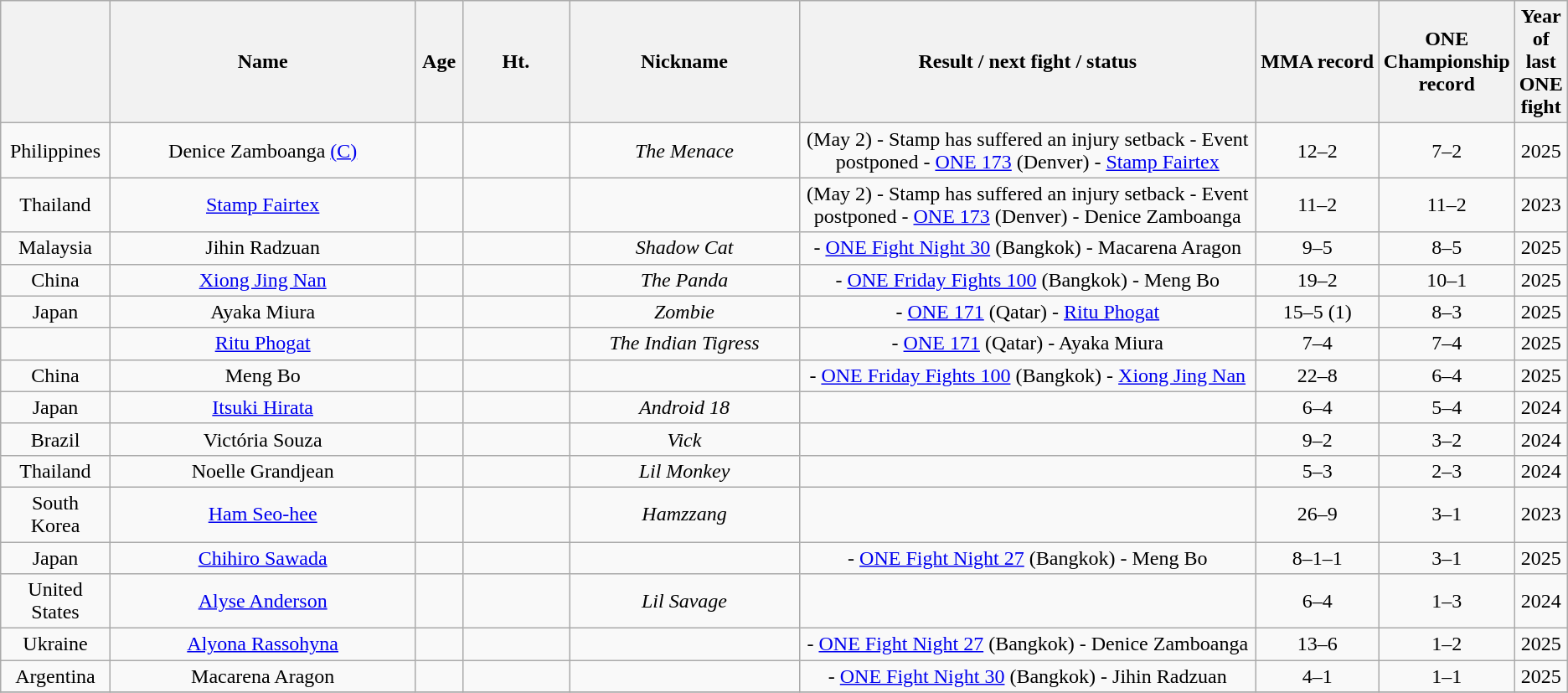<table class="wikitable sortable" style="text-align:center">
<tr>
<th width=7%></th>
<th width=20%>Name</th>
<th width=3%>Age</th>
<th width=7%>Ht.</th>
<th width=15%>Nickname</th>
<th width=30%>Result / next fight / status</th>
<th width=8%>MMA record</th>
<th width=8%>ONE Championship record</th>
<th width=8%>Year of last ONE fight</th>
</tr>
<tr style="display:none;">
<td>!a</td>
<td>!a</td>
<td>!a</td>
<td>-9999</td>
</tr>
<tr>
<td><span>Philippines</span></td>
<td>Denice Zamboanga <a href='#'>(C)</a></td>
<td></td>
<td></td>
<td><em>The Menace</em></td>
<td>(May 2) - Stamp has suffered an injury setback - Event postponed - <a href='#'>ONE 173</a> (Denver) - <a href='#'>Stamp Fairtex</a></td>
<td>12–2</td>
<td>7–2</td>
<td>2025</td>
</tr>
<tr>
<td><span>Thailand</span></td>
<td><a href='#'>Stamp Fairtex</a></td>
<td></td>
<td></td>
<td></td>
<td>(May 2) - Stamp has suffered an injury setback - Event postponed - <a href='#'>ONE 173</a> (Denver) - Denice Zamboanga</td>
<td>11–2</td>
<td>11–2</td>
<td>2023</td>
</tr>
<tr>
<td><span>Malaysia</span></td>
<td>Jihin Radzuan</td>
<td></td>
<td></td>
<td><em>Shadow Cat</em></td>
<td> - <a href='#'>ONE Fight Night 30</a> (Bangkok) - Macarena Aragon</td>
<td>9–5</td>
<td>8–5</td>
<td>2025</td>
</tr>
<tr>
<td><span>China</span></td>
<td><a href='#'>Xiong Jing Nan</a></td>
<td></td>
<td></td>
<td><em>The Panda</em></td>
<td> - <a href='#'>ONE Friday Fights 100</a> (Bangkok) - Meng Bo</td>
<td>19–2</td>
<td>10–1</td>
<td>2025</td>
</tr>
<tr>
<td><span>Japan</span></td>
<td>Ayaka Miura</td>
<td></td>
<td></td>
<td><em>Zombie</em></td>
<td> - <a href='#'>ONE 171</a> (Qatar) - <a href='#'>Ritu Phogat</a></td>
<td>15–5 (1)</td>
<td>8–3</td>
<td>2025</td>
</tr>
<tr>
<td></td>
<td><a href='#'>Ritu Phogat</a></td>
<td></td>
<td></td>
<td><em>The Indian Tigress</em></td>
<td> - <a href='#'>ONE 171</a> (Qatar) - Ayaka Miura</td>
<td>7–4</td>
<td>7–4</td>
<td>2025</td>
</tr>
<tr>
<td><span>China</span></td>
<td>Meng Bo</td>
<td></td>
<td></td>
<td></td>
<td> - <a href='#'>ONE Friday Fights 100</a> (Bangkok) - <a href='#'>Xiong Jing Nan</a></td>
<td>22–8</td>
<td>6–4</td>
<td>2025</td>
</tr>
<tr>
<td><span>Japan</span></td>
<td><a href='#'>Itsuki Hirata</a></td>
<td></td>
<td></td>
<td><em>Android 18</em></td>
<td></td>
<td>6–4</td>
<td>5–4</td>
<td>2024</td>
</tr>
<tr>
<td><span>Brazil</span></td>
<td>Victória Souza</td>
<td></td>
<td></td>
<td><em>Vick</em></td>
<td></td>
<td>9–2</td>
<td>3–2</td>
<td>2024</td>
</tr>
<tr>
<td><span>Thailand</span></td>
<td>Noelle Grandjean</td>
<td></td>
<td></td>
<td><em>Lil Monkey</em></td>
<td></td>
<td>5–3</td>
<td>2–3</td>
<td>2024</td>
</tr>
<tr>
<td><span>South Korea</span></td>
<td><a href='#'>Ham Seo-hee</a></td>
<td></td>
<td></td>
<td><em>Hamzzang</em></td>
<td></td>
<td>26–9</td>
<td>3–1</td>
<td>2023</td>
</tr>
<tr>
<td><span>Japan</span></td>
<td><a href='#'>Chihiro Sawada</a></td>
<td></td>
<td></td>
<td></td>
<td> - <a href='#'>ONE Fight Night 27</a> (Bangkok) - Meng Bo</td>
<td>8–1–1</td>
<td>3–1</td>
<td>2025</td>
</tr>
<tr>
<td><span>United States</span></td>
<td><a href='#'>Alyse Anderson</a></td>
<td></td>
<td></td>
<td><em>Lil Savage</em></td>
<td></td>
<td>6–4</td>
<td>1–3</td>
<td>2024</td>
</tr>
<tr>
<td><span>Ukraine</span></td>
<td><a href='#'>Alyona Rassohyna</a></td>
<td></td>
<td></td>
<td></td>
<td> - <a href='#'>ONE Fight Night 27</a> (Bangkok) - Denice Zamboanga</td>
<td>13–6</td>
<td>1–2</td>
<td>2025</td>
</tr>
<tr>
<td><span>Argentina</span></td>
<td>Macarena Aragon</td>
<td></td>
<td></td>
<td></td>
<td> - <a href='#'>ONE Fight Night 30</a> (Bangkok) - Jihin Radzuan</td>
<td>4–1</td>
<td>1–1</td>
<td>2025</td>
</tr>
<tr>
</tr>
</table>
